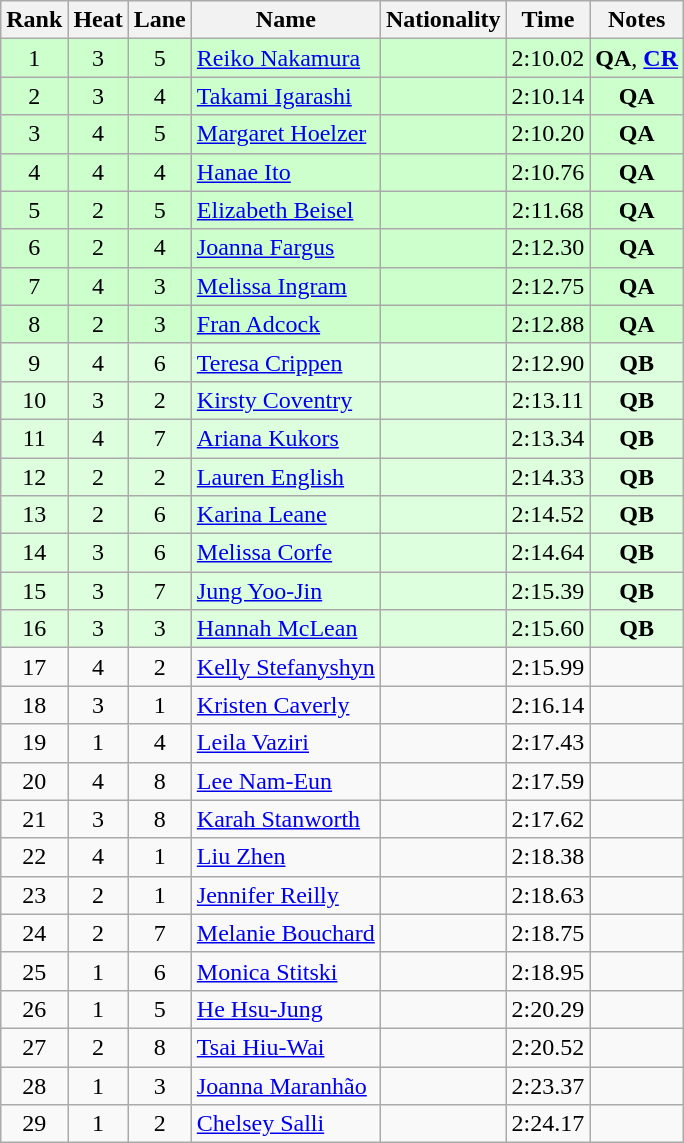<table class="wikitable sortable" style="text-align:center">
<tr>
<th>Rank</th>
<th>Heat</th>
<th>Lane</th>
<th>Name</th>
<th>Nationality</th>
<th>Time</th>
<th>Notes</th>
</tr>
<tr bgcolor=ccffcc>
<td>1</td>
<td>3</td>
<td>5</td>
<td align=left><a href='#'>Reiko Nakamura</a></td>
<td align=left></td>
<td>2:10.02</td>
<td><strong>QA</strong>, <strong><a href='#'>CR</a></strong></td>
</tr>
<tr bgcolor=ccffcc>
<td>2</td>
<td>3</td>
<td>4</td>
<td align=left><a href='#'>Takami Igarashi</a></td>
<td align=left></td>
<td>2:10.14</td>
<td><strong>QA</strong></td>
</tr>
<tr bgcolor=ccffcc>
<td>3</td>
<td>4</td>
<td>5</td>
<td align=left><a href='#'>Margaret Hoelzer</a></td>
<td align=left></td>
<td>2:10.20</td>
<td><strong>QA</strong></td>
</tr>
<tr bgcolor=ccffcc>
<td>4</td>
<td>4</td>
<td>4</td>
<td align=left><a href='#'>Hanae Ito</a></td>
<td align=left></td>
<td>2:10.76</td>
<td><strong>QA</strong></td>
</tr>
<tr bgcolor=ccffcc>
<td>5</td>
<td>2</td>
<td>5</td>
<td align=left><a href='#'>Elizabeth Beisel</a></td>
<td align=left></td>
<td>2:11.68</td>
<td><strong>QA</strong></td>
</tr>
<tr bgcolor=ccffcc>
<td>6</td>
<td>2</td>
<td>4</td>
<td align=left><a href='#'>Joanna Fargus</a></td>
<td align=left></td>
<td>2:12.30</td>
<td><strong>QA</strong></td>
</tr>
<tr bgcolor=ccffcc>
<td>7</td>
<td>4</td>
<td>3</td>
<td align=left><a href='#'>Melissa Ingram</a></td>
<td align=left></td>
<td>2:12.75</td>
<td><strong>QA</strong></td>
</tr>
<tr bgcolor=ccffcc>
<td>8</td>
<td>2</td>
<td>3</td>
<td align=left><a href='#'>Fran Adcock</a></td>
<td align=left></td>
<td>2:12.88</td>
<td><strong>QA</strong></td>
</tr>
<tr bgcolor=ddffdd>
<td>9</td>
<td>4</td>
<td>6</td>
<td align=left><a href='#'>Teresa Crippen</a></td>
<td align=left></td>
<td>2:12.90</td>
<td><strong>QB</strong></td>
</tr>
<tr bgcolor=ddffdd>
<td>10</td>
<td>3</td>
<td>2</td>
<td align=left><a href='#'>Kirsty Coventry</a></td>
<td align=left></td>
<td>2:13.11</td>
<td><strong>QB</strong></td>
</tr>
<tr bgcolor=ddffdd>
<td>11</td>
<td>4</td>
<td>7</td>
<td align=left><a href='#'>Ariana Kukors</a></td>
<td align=left></td>
<td>2:13.34</td>
<td><strong>QB</strong></td>
</tr>
<tr bgcolor=ddffdd>
<td>12</td>
<td>2</td>
<td>2</td>
<td align=left><a href='#'>Lauren English</a></td>
<td align=left></td>
<td>2:14.33</td>
<td><strong>QB</strong></td>
</tr>
<tr bgcolor=ddffdd>
<td>13</td>
<td>2</td>
<td>6</td>
<td align=left><a href='#'>Karina Leane</a></td>
<td align=left></td>
<td>2:14.52</td>
<td><strong>QB</strong></td>
</tr>
<tr bgcolor=ddffdd>
<td>14</td>
<td>3</td>
<td>6</td>
<td align=left><a href='#'>Melissa Corfe</a></td>
<td align=left></td>
<td>2:14.64</td>
<td><strong>QB</strong></td>
</tr>
<tr bgcolor=ddffdd>
<td>15</td>
<td>3</td>
<td>7</td>
<td align=left><a href='#'>Jung Yoo-Jin</a></td>
<td align=left></td>
<td>2:15.39</td>
<td><strong>QB</strong></td>
</tr>
<tr bgcolor=ddffdd>
<td>16</td>
<td>3</td>
<td>3</td>
<td align=left><a href='#'>Hannah McLean</a></td>
<td align=left></td>
<td>2:15.60</td>
<td><strong>QB</strong></td>
</tr>
<tr>
<td>17</td>
<td>4</td>
<td>2</td>
<td align=left><a href='#'>Kelly Stefanyshyn</a></td>
<td align=left></td>
<td>2:15.99</td>
<td></td>
</tr>
<tr>
<td>18</td>
<td>3</td>
<td>1</td>
<td align=left><a href='#'>Kristen Caverly</a></td>
<td align=left></td>
<td>2:16.14</td>
<td></td>
</tr>
<tr>
<td>19</td>
<td>1</td>
<td>4</td>
<td align=left><a href='#'>Leila Vaziri</a></td>
<td align=left></td>
<td>2:17.43</td>
<td></td>
</tr>
<tr>
<td>20</td>
<td>4</td>
<td>8</td>
<td align=left><a href='#'>Lee Nam-Eun</a></td>
<td align=left></td>
<td>2:17.59</td>
<td></td>
</tr>
<tr>
<td>21</td>
<td>3</td>
<td>8</td>
<td align=left><a href='#'>Karah Stanworth</a></td>
<td align=left></td>
<td>2:17.62</td>
<td></td>
</tr>
<tr>
<td>22</td>
<td>4</td>
<td>1</td>
<td align=left><a href='#'>Liu Zhen</a></td>
<td align=left></td>
<td>2:18.38</td>
<td></td>
</tr>
<tr>
<td>23</td>
<td>2</td>
<td>1</td>
<td align=left><a href='#'>Jennifer Reilly</a></td>
<td align=left></td>
<td>2:18.63</td>
<td></td>
</tr>
<tr>
<td>24</td>
<td>2</td>
<td>7</td>
<td align=left><a href='#'>Melanie Bouchard</a></td>
<td align=left></td>
<td>2:18.75</td>
<td></td>
</tr>
<tr>
<td>25</td>
<td>1</td>
<td>6</td>
<td align=left><a href='#'>Monica Stitski</a></td>
<td align=left></td>
<td>2:18.95</td>
<td></td>
</tr>
<tr>
<td>26</td>
<td>1</td>
<td>5</td>
<td align=left><a href='#'>He Hsu-Jung</a></td>
<td align=left></td>
<td>2:20.29</td>
<td></td>
</tr>
<tr>
<td>27</td>
<td>2</td>
<td>8</td>
<td align=left><a href='#'>Tsai Hiu-Wai</a></td>
<td align=left></td>
<td>2:20.52</td>
<td></td>
</tr>
<tr>
<td>28</td>
<td>1</td>
<td>3</td>
<td align=left><a href='#'>Joanna Maranhão</a></td>
<td align=left></td>
<td>2:23.37</td>
<td></td>
</tr>
<tr>
<td>29</td>
<td>1</td>
<td>2</td>
<td align=left><a href='#'>Chelsey Salli</a></td>
<td align=left></td>
<td>2:24.17</td>
<td></td>
</tr>
</table>
